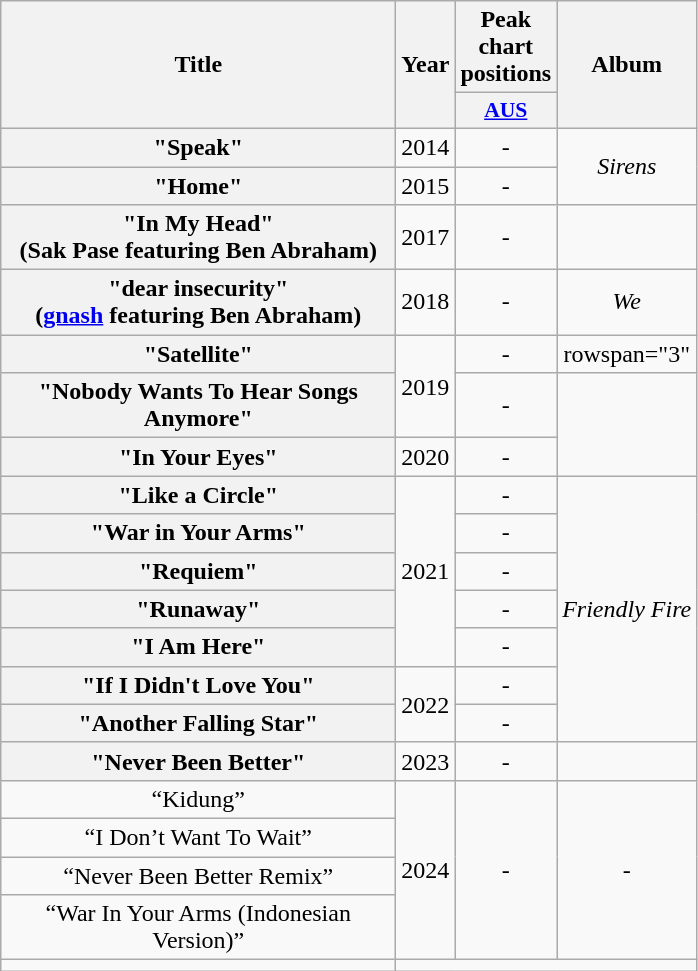<table class="wikitable plainrowheaders" style="text-align:center;" border="1">
<tr>
<th scope="col" rowspan="2" style="width:16em;">Title</th>
<th scope="col" rowspan="2">Year</th>
<th scope="col" colspan="1">Peak chart positions</th>
<th scope="col" rowspan="2">Album</th>
</tr>
<tr>
<th scope="col" style="width:3em;font-size:90%;"><a href='#'>AUS</a><br></th>
</tr>
<tr>
<th scope="row">"Speak"</th>
<td rowspan="1">2014</td>
<td>-</td>
<td rowspan="2"><em>Sirens</em></td>
</tr>
<tr>
<th scope="row">"Home"</th>
<td rowspan="1">2015</td>
<td>-</td>
</tr>
<tr>
<th scope="row">"In My Head"<br>(Sak Pase featuring Ben Abraham)</th>
<td rowspan="1">2017</td>
<td>-</td>
<td></td>
</tr>
<tr>
<th scope="row">"dear insecurity"<br>(<a href='#'>gnash</a> featuring Ben Abraham)</th>
<td rowspan="1">2018</td>
<td>-</td>
<td><em>We</em></td>
</tr>
<tr>
<th scope="row">"Satellite"</th>
<td rowspan="2">2019</td>
<td>-</td>
<td>rowspan="3" </td>
</tr>
<tr>
<th scope="row">"Nobody Wants To Hear Songs Anymore"</th>
<td>-</td>
</tr>
<tr>
<th scope="row">"In Your Eyes"</th>
<td rowspan="1">2020</td>
<td>-</td>
</tr>
<tr>
<th scope="row">"Like a Circle"</th>
<td rowspan="5">2021</td>
<td>-</td>
<td rowspan="7"><em>Friendly Fire</em></td>
</tr>
<tr>
<th scope="row">"War in Your Arms"</th>
<td>-</td>
</tr>
<tr>
<th scope="row">"Requiem"</th>
<td>-</td>
</tr>
<tr>
<th scope="row">"Runaway"</th>
<td>-</td>
</tr>
<tr>
<th scope="row">"I Am Here"</th>
<td>-</td>
</tr>
<tr>
<th scope="row">"If I Didn't Love You"</th>
<td rowspan="2">2022</td>
<td>-</td>
</tr>
<tr>
<th scope="row">"Another Falling Star"</th>
<td>-</td>
</tr>
<tr>
<th scope="row">"Never Been Better"</th>
<td>2023</td>
<td>-</td>
<td></td>
</tr>
<tr>
<td>“Kidung”</td>
<td rowspan="4">2024</td>
<td rowspan="4">-</td>
<td rowspan="4">-</td>
</tr>
<tr>
<td>“I Don’t Want To Wait”</td>
</tr>
<tr>
<td>“Never Been Better Remix”</td>
</tr>
<tr>
<td>“War In Your Arms (Indonesian Version)”</td>
</tr>
<tr>
<td></td>
</tr>
</table>
